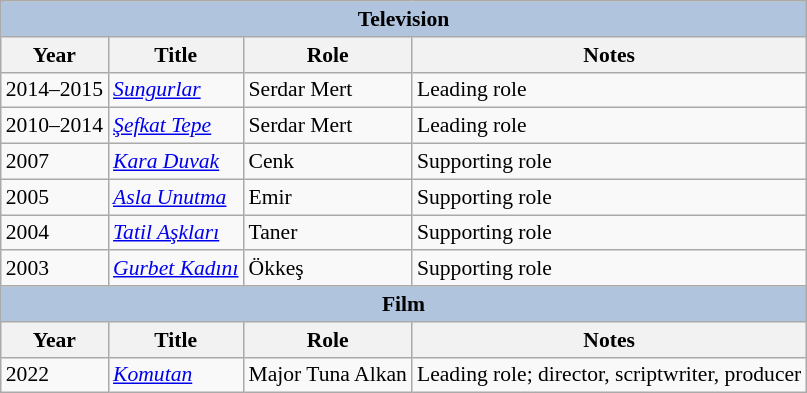<table class="wikitable" style="font-size: 90%;">
<tr>
<th colspan="4" style="background:LightSteelBlue">Television</th>
</tr>
<tr>
<th>Year</th>
<th>Title</th>
<th>Role</th>
<th>Notes</th>
</tr>
<tr>
<td>2014–2015</td>
<td><em><a href='#'>Sungurlar</a></em></td>
<td>Serdar Mert</td>
<td>Leading role</td>
</tr>
<tr>
<td>2010–2014</td>
<td><em><a href='#'>Şefkat Tepe</a></em></td>
<td>Serdar Mert</td>
<td>Leading role</td>
</tr>
<tr>
<td>2007</td>
<td><em><a href='#'>Kara Duvak</a></em></td>
<td>Cenk</td>
<td>Supporting role</td>
</tr>
<tr>
<td>2005</td>
<td><em><a href='#'>Asla Unutma</a></em></td>
<td>Emir</td>
<td>Supporting role</td>
</tr>
<tr>
<td>2004</td>
<td><em><a href='#'>Tatil Aşkları</a></em></td>
<td>Taner</td>
<td>Supporting role</td>
</tr>
<tr>
<td>2003</td>
<td><em><a href='#'>Gurbet Kadını</a></em></td>
<td>Ökkeş</td>
<td>Supporting role</td>
</tr>
<tr>
<th colspan="4" style="background:LightSteelBlue">Film</th>
</tr>
<tr>
<th>Year</th>
<th>Title</th>
<th>Role</th>
<th>Notes</th>
</tr>
<tr>
<td>2022</td>
<td><em><a href='#'>Komutan</a></em></td>
<td>Major Tuna Alkan</td>
<td>Leading role; director, scriptwriter, producer</td>
</tr>
</table>
